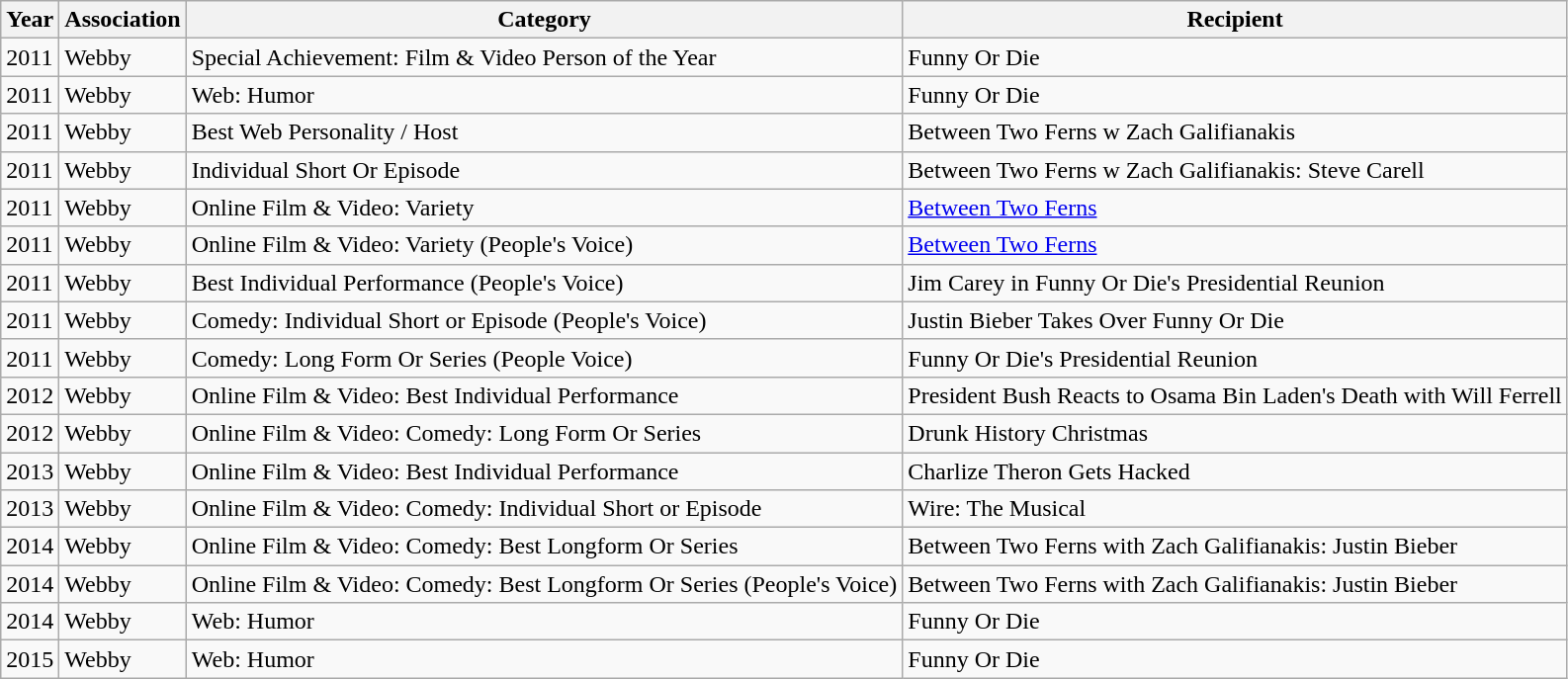<table class="wikitable">
<tr>
<th>Year</th>
<th>Association</th>
<th>Category</th>
<th>Recipient</th>
</tr>
<tr>
<td>2011</td>
<td>Webby</td>
<td>Special Achievement: Film & Video Person of the Year</td>
<td>Funny Or Die</td>
</tr>
<tr>
<td>2011</td>
<td>Webby</td>
<td>Web: Humor</td>
<td>Funny Or Die</td>
</tr>
<tr>
<td>2011</td>
<td>Webby</td>
<td>Best Web Personality / Host</td>
<td>Between Two Ferns w Zach Galifianakis</td>
</tr>
<tr>
<td>2011</td>
<td>Webby</td>
<td>Individual Short Or Episode</td>
<td>Between Two Ferns w Zach Galifianakis: Steve Carell</td>
</tr>
<tr>
<td>2011</td>
<td>Webby</td>
<td>Online Film & Video: Variety</td>
<td><a href='#'>Between Two Ferns</a></td>
</tr>
<tr>
<td>2011</td>
<td>Webby</td>
<td>Online Film & Video: Variety (People's Voice)</td>
<td><a href='#'>Between Two Ferns</a></td>
</tr>
<tr>
<td>2011</td>
<td>Webby</td>
<td>Best Individual Performance (People's Voice)</td>
<td>Jim Carey in Funny Or Die's Presidential Reunion</td>
</tr>
<tr>
<td>2011</td>
<td>Webby</td>
<td>Comedy: Individual Short or Episode (People's Voice)</td>
<td>Justin Bieber Takes Over Funny Or Die</td>
</tr>
<tr>
<td>2011</td>
<td>Webby</td>
<td>Comedy: Long Form Or Series (People Voice)</td>
<td>Funny Or Die's Presidential Reunion</td>
</tr>
<tr>
<td>2012</td>
<td>Webby</td>
<td>Online Film & Video: Best Individual Performance</td>
<td>President Bush Reacts to Osama Bin Laden's Death with Will Ferrell</td>
</tr>
<tr>
<td>2012</td>
<td>Webby</td>
<td>Online Film & Video: Comedy: Long Form Or Series</td>
<td>Drunk History Christmas</td>
</tr>
<tr>
<td>2013</td>
<td>Webby</td>
<td>Online Film & Video: Best Individual Performance</td>
<td>Charlize Theron Gets Hacked</td>
</tr>
<tr>
<td>2013</td>
<td>Webby</td>
<td>Online Film & Video: Comedy: Individual Short or Episode</td>
<td>Wire: The Musical</td>
</tr>
<tr>
<td>2014</td>
<td>Webby</td>
<td>Online Film & Video: Comedy: Best Longform Or Series</td>
<td>Between Two Ferns with Zach Galifianakis: Justin Bieber</td>
</tr>
<tr>
<td>2014</td>
<td>Webby</td>
<td>Online Film & Video: Comedy: Best Longform Or Series (People's Voice)</td>
<td>Between Two Ferns with Zach Galifianakis: Justin Bieber</td>
</tr>
<tr>
<td>2014</td>
<td>Webby</td>
<td>Web: Humor</td>
<td>Funny Or Die</td>
</tr>
<tr>
<td>2015</td>
<td>Webby</td>
<td>Web: Humor</td>
<td>Funny Or Die</td>
</tr>
</table>
